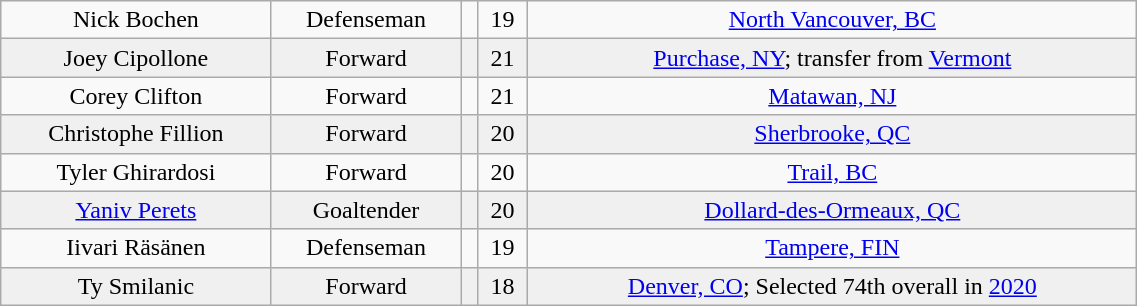<table class="wikitable" width="60%">
<tr align="center" bgcolor="">
<td>Nick Bochen</td>
<td>Defenseman</td>
<td></td>
<td>19</td>
<td><a href='#'>North Vancouver, BC</a></td>
</tr>
<tr align="center" bgcolor="f0f0f0">
<td>Joey Cipollone</td>
<td>Forward</td>
<td></td>
<td>21</td>
<td><a href='#'>Purchase, NY</a>; transfer from <a href='#'>Vermont</a></td>
</tr>
<tr align="center" bgcolor="">
<td>Corey Clifton</td>
<td>Forward</td>
<td></td>
<td>21</td>
<td><a href='#'>Matawan, NJ</a></td>
</tr>
<tr align="center" bgcolor="f0f0f0">
<td>Christophe Fillion</td>
<td>Forward</td>
<td></td>
<td>20</td>
<td><a href='#'>Sherbrooke, QC</a></td>
</tr>
<tr align="center" bgcolor="">
<td>Tyler Ghirardosi</td>
<td>Forward</td>
<td></td>
<td>20</td>
<td><a href='#'>Trail, BC</a></td>
</tr>
<tr align="center" bgcolor="f0f0f0">
<td><a href='#'>Yaniv Perets</a></td>
<td>Goaltender</td>
<td></td>
<td>20</td>
<td><a href='#'>Dollard-des-Ormeaux, QC</a></td>
</tr>
<tr align="center" bgcolor="">
<td>Iivari Räsänen</td>
<td>Defenseman</td>
<td></td>
<td>19</td>
<td><a href='#'>Tampere, FIN</a></td>
</tr>
<tr align="center" bgcolor="f0f0f0">
<td>Ty Smilanic</td>
<td>Forward</td>
<td></td>
<td>18</td>
<td><a href='#'>Denver, CO</a>; Selected 74th overall in <a href='#'>2020</a></td>
</tr>
</table>
